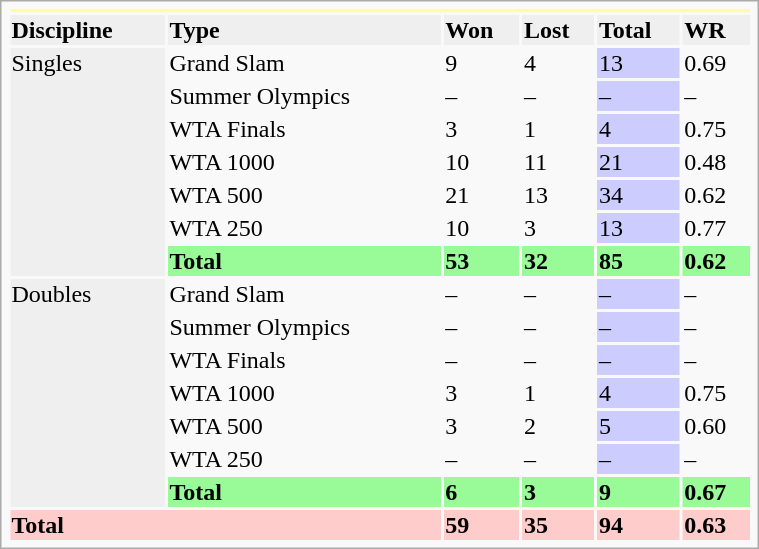<table class="infobox vcard vevent nowrap" width="40%">
<tr bgcolor=FFFF99>
<th colspan=6></th>
</tr>
<tr style=background:#efefef;font-weight:bold>
<td>Discipline</td>
<td>Type</td>
<td>Won</td>
<td>Lost</td>
<td>Total</td>
<td>WR</td>
</tr>
<tr>
<td rowspan="7" bgcolor="efefef">Singles</td>
<td>Grand Slam</td>
<td>9</td>
<td>4</td>
<td bgcolor="CCCCFF">13</td>
<td>0.69</td>
</tr>
<tr>
<td>Summer Olympics</td>
<td>–</td>
<td>–</td>
<td bgcolor="CCCCFF">–</td>
<td>–</td>
</tr>
<tr>
<td>WTA Finals</td>
<td>3</td>
<td>1</td>
<td bgcolor="CCCCFF">4</td>
<td>0.75</td>
</tr>
<tr>
<td>WTA 1000</td>
<td>10</td>
<td>11</td>
<td bgcolor="CCCCFF">21</td>
<td>0.48</td>
</tr>
<tr>
<td>WTA 500</td>
<td>21</td>
<td>13</td>
<td bgcolor="CCCCFF">34</td>
<td>0.62</td>
</tr>
<tr>
<td>WTA 250</td>
<td>10</td>
<td>3</td>
<td bgcolor="CCCCFF">13</td>
<td>0.77</td>
</tr>
<tr style="background:#98FB98;font-weight:bold">
<td><strong>Total</strong></td>
<td>53</td>
<td>32</td>
<td>85</td>
<td>0.62</td>
</tr>
<tr>
<td rowspan="7" bgcolor="efefef">Doubles</td>
<td>Grand Slam</td>
<td>–</td>
<td>–</td>
<td bgcolor="CCCCFF">–</td>
<td>–</td>
</tr>
<tr>
<td>Summer Olympics</td>
<td>–</td>
<td>–</td>
<td bgcolor="CCCCFF">–</td>
<td>–</td>
</tr>
<tr>
<td>WTA Finals</td>
<td>–</td>
<td>–</td>
<td bgcolor="CCCCFF">–</td>
<td>–</td>
</tr>
<tr>
<td>WTA 1000</td>
<td>3</td>
<td>1</td>
<td bgcolor="CCCCFF">4</td>
<td>0.75</td>
</tr>
<tr>
<td>WTA 500</td>
<td>3</td>
<td>2</td>
<td bgcolor="CCCCFF">5</td>
<td>0.60</td>
</tr>
<tr>
<td>WTA 250</td>
<td>–</td>
<td>–</td>
<td bgcolor="CCCCFF">–</td>
<td>–</td>
</tr>
<tr style="background:#98FB98;font-weight:bold">
<td><strong>Total</strong></td>
<td>6</td>
<td>3</td>
<td>9</td>
<td>0.67</td>
</tr>
<tr style="background:#FCC;font-weight:bold">
<td colspan="2"><strong>Total</strong></td>
<td>59</td>
<td>35</td>
<td>94</td>
<td>0.63</td>
</tr>
</table>
